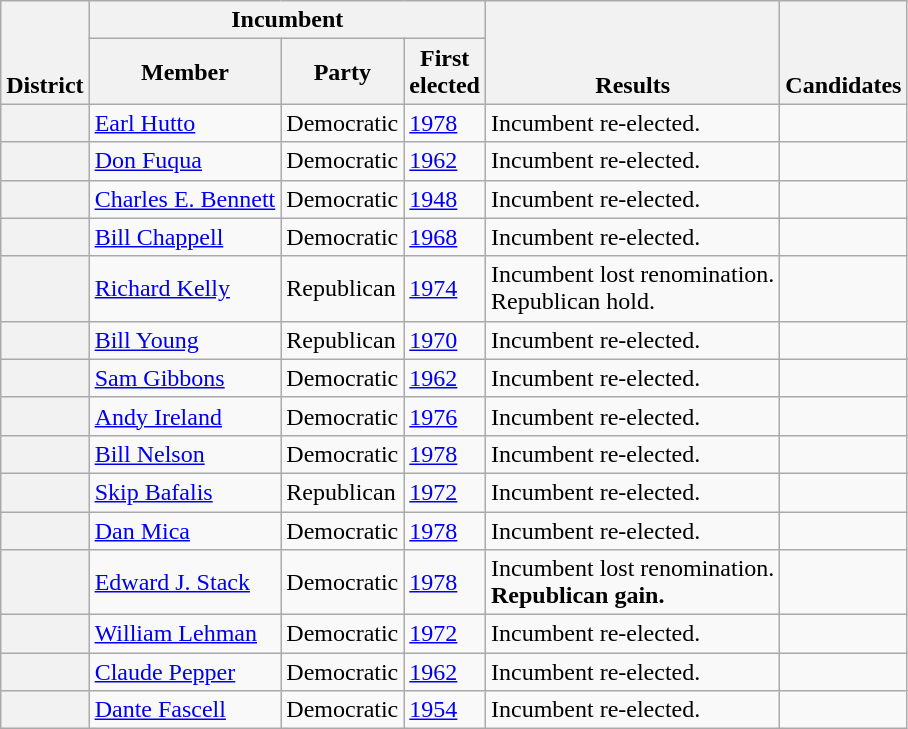<table class=wikitable>
<tr valign=bottom>
<th rowspan=2>District</th>
<th colspan=3>Incumbent</th>
<th rowspan=2>Results</th>
<th rowspan=2>Candidates</th>
</tr>
<tr>
<th>Member</th>
<th>Party</th>
<th>First<br>elected</th>
</tr>
<tr>
<th></th>
<td><a href='#'>Earl Hutto</a></td>
<td>Democratic</td>
<td><a href='#'>1978</a></td>
<td>Incumbent re-elected.</td>
<td nowrap></td>
</tr>
<tr>
<th></th>
<td><a href='#'>Don Fuqua</a></td>
<td>Democratic</td>
<td><a href='#'>1962</a></td>
<td>Incumbent re-elected.</td>
<td nowrap></td>
</tr>
<tr>
<th></th>
<td><a href='#'>Charles E. Bennett</a></td>
<td>Democratic</td>
<td><a href='#'>1948</a></td>
<td>Incumbent re-elected.</td>
<td nowrap></td>
</tr>
<tr>
<th></th>
<td><a href='#'>Bill Chappell</a></td>
<td>Democratic</td>
<td><a href='#'>1968</a></td>
<td>Incumbent re-elected.</td>
<td nowrap></td>
</tr>
<tr>
<th></th>
<td><a href='#'>Richard Kelly</a></td>
<td>Republican</td>
<td><a href='#'>1974</a></td>
<td>Incumbent lost renomination.<br>Republican hold.</td>
<td nowrap></td>
</tr>
<tr>
<th></th>
<td><a href='#'>Bill Young</a></td>
<td>Republican</td>
<td><a href='#'>1970</a></td>
<td>Incumbent re-elected.</td>
<td nowrap></td>
</tr>
<tr>
<th></th>
<td><a href='#'>Sam Gibbons</a></td>
<td>Democratic</td>
<td><a href='#'>1962</a></td>
<td>Incumbent re-elected.</td>
<td nowrap></td>
</tr>
<tr>
<th></th>
<td><a href='#'>Andy Ireland</a></td>
<td>Democratic</td>
<td><a href='#'>1976</a></td>
<td>Incumbent re-elected.</td>
<td nowrap></td>
</tr>
<tr>
<th></th>
<td><a href='#'>Bill Nelson</a></td>
<td>Democratic</td>
<td><a href='#'>1978</a></td>
<td>Incumbent re-elected.</td>
<td nowrap></td>
</tr>
<tr>
<th></th>
<td><a href='#'>Skip Bafalis</a></td>
<td>Republican</td>
<td><a href='#'>1972</a></td>
<td>Incumbent re-elected.</td>
<td nowrap></td>
</tr>
<tr>
<th></th>
<td><a href='#'>Dan Mica</a></td>
<td>Democratic</td>
<td><a href='#'>1978</a></td>
<td>Incumbent re-elected.</td>
<td nowrap></td>
</tr>
<tr>
<th></th>
<td><a href='#'>Edward J. Stack</a></td>
<td>Democratic</td>
<td><a href='#'>1978</a></td>
<td>Incumbent lost renomination.<br><strong>Republican gain.</strong></td>
<td nowrap></td>
</tr>
<tr>
<th></th>
<td><a href='#'>William Lehman</a></td>
<td>Democratic</td>
<td><a href='#'>1972</a></td>
<td>Incumbent re-elected.</td>
<td nowrap></td>
</tr>
<tr>
<th></th>
<td><a href='#'>Claude Pepper</a></td>
<td>Democratic</td>
<td><a href='#'>1962</a></td>
<td>Incumbent re-elected.</td>
<td nowrap></td>
</tr>
<tr>
<th></th>
<td><a href='#'>Dante Fascell</a></td>
<td>Democratic</td>
<td><a href='#'>1954</a></td>
<td>Incumbent re-elected.</td>
<td nowrap></td>
</tr>
</table>
